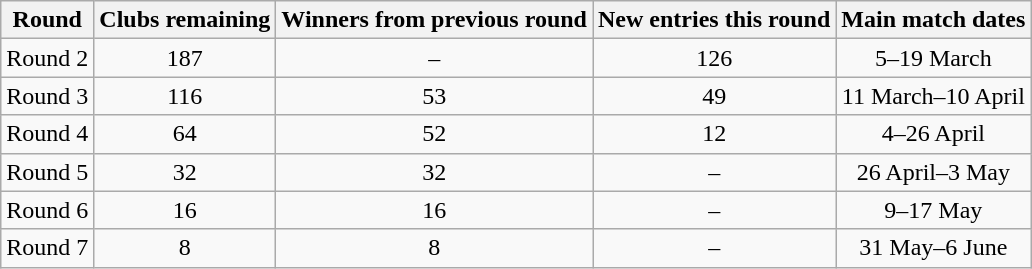<table class="wikitable" style="text-align:center;">
<tr>
<th>Round</th>
<th>Clubs remaining</th>
<th>Winners from previous round</th>
<th>New entries this round</th>
<th>Main match dates</th>
</tr>
<tr>
<td>Round 2</td>
<td>187</td>
<td>–</td>
<td>126</td>
<td>5–19 March</td>
</tr>
<tr>
<td>Round 3</td>
<td>116</td>
<td>53</td>
<td>49</td>
<td>11 March–10 April</td>
</tr>
<tr>
<td>Round 4</td>
<td>64</td>
<td>52</td>
<td>12</td>
<td>4–26 April</td>
</tr>
<tr>
<td>Round 5</td>
<td>32</td>
<td>32</td>
<td>–</td>
<td>26 April–3 May</td>
</tr>
<tr>
<td>Round 6</td>
<td>16</td>
<td>16</td>
<td>–</td>
<td>9–17 May</td>
</tr>
<tr>
<td>Round 7</td>
<td>8</td>
<td>8</td>
<td>–</td>
<td>31 May–6 June</td>
</tr>
</table>
